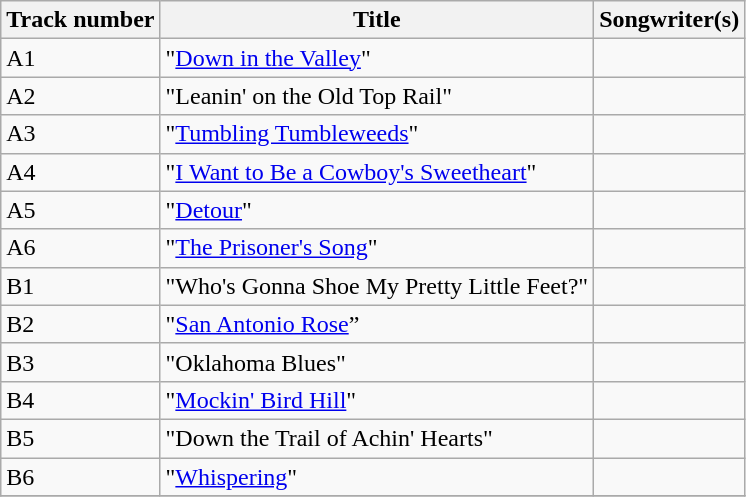<table class="wikitable">
<tr>
<th>Track number</th>
<th>Title</th>
<th>Songwriter(s)</th>
</tr>
<tr>
<td>A1</td>
<td>"<a href='#'>Down in the Valley</a>"</td>
<td></td>
</tr>
<tr>
<td>A2</td>
<td>"Leanin' on the Old Top Rail"</td>
<td></td>
</tr>
<tr>
<td>A3</td>
<td>"<a href='#'>Tumbling Tumbleweeds</a>"</td>
<td></td>
</tr>
<tr>
<td>A4</td>
<td>"<a href='#'>I Want to Be a Cowboy's Sweetheart</a>"</td>
<td></td>
</tr>
<tr>
<td>A5</td>
<td>"<a href='#'>Detour</a>"</td>
<td></td>
</tr>
<tr>
<td>A6</td>
<td>"<a href='#'>The Prisoner's Song</a>"</td>
<td></td>
</tr>
<tr>
<td>B1</td>
<td>"Who's Gonna Shoe My Pretty Little Feet?"</td>
<td></td>
</tr>
<tr>
<td>B2</td>
<td>"<a href='#'>San Antonio Rose</a>”</td>
<td></td>
</tr>
<tr>
<td>B3</td>
<td>"Oklahoma Blues"</td>
<td></td>
</tr>
<tr>
<td>B4</td>
<td>"<a href='#'>Mockin' Bird Hill</a>"</td>
<td></td>
</tr>
<tr>
<td>B5</td>
<td>"Down the Trail of Achin' Hearts"</td>
<td></td>
</tr>
<tr>
<td>B6</td>
<td>"<a href='#'>Whispering</a>"</td>
<td></td>
</tr>
<tr>
</tr>
</table>
